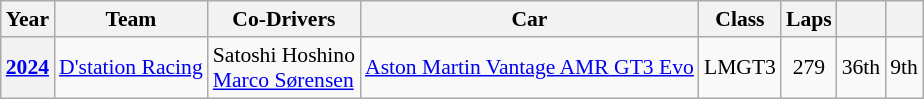<table class="wikitable" style="text-align:center; font-size:90%">
<tr>
<th>Year</th>
<th>Team</th>
<th>Co-Drivers</th>
<th>Car</th>
<th>Class</th>
<th>Laps</th>
<th></th>
<th></th>
</tr>
<tr>
<th><a href='#'>2024</a></th>
<td align="left"> <a href='#'>D'station Racing</a></td>
<td align="left"> Satoshi Hoshino<br> <a href='#'>Marco Sørensen</a></td>
<td align="left"><a href='#'>Aston Martin Vantage AMR GT3 Evo</a></td>
<td>LMGT3</td>
<td>279</td>
<td>36th</td>
<td>9th</td>
</tr>
</table>
